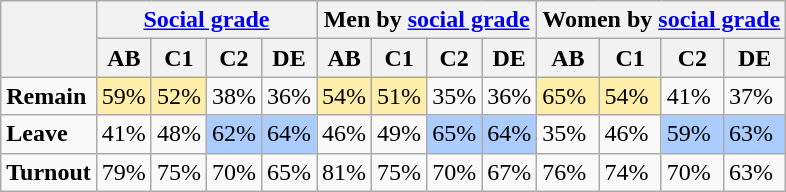<table class="wikitable">
<tr>
<th rowspan="2"></th>
<th colspan="4"><a href='#'>Social grade</a></th>
<th colspan="4">Men by <a href='#'>social grade</a></th>
<th colspan="4">Women by <a href='#'>social grade</a></th>
</tr>
<tr>
<th>AB</th>
<th>C1</th>
<th>C2</th>
<th>DE</th>
<th>AB</th>
<th>C1</th>
<th>C2</th>
<th>DE</th>
<th>AB</th>
<th>C1</th>
<th>C2</th>
<th>DE</th>
</tr>
<tr>
<td><strong>Remain</strong></td>
<td style="background:#fea;">59%</td>
<td style="background:#fea;">52%</td>
<td>38%</td>
<td>36%</td>
<td style="background:#fea;">54%</td>
<td style="background:#fea;">51%</td>
<td>35%</td>
<td>36%</td>
<td style="background:#fea;">65%</td>
<td style="background:#fea;">54%</td>
<td>41%</td>
<td>37%</td>
</tr>
<tr>
<td><strong>Leave</strong></td>
<td>41%</td>
<td>48%</td>
<td style="background:#acf;">62%</td>
<td style="background:#acf;">64%</td>
<td>46%</td>
<td>49%</td>
<td style="background:#acf;">65%</td>
<td style="background:#acf;">64%</td>
<td>35%</td>
<td>46%</td>
<td style="background:#acf;">59%</td>
<td style="background:#acf;">63%</td>
</tr>
<tr>
<td><strong>Turnout</strong></td>
<td>79%</td>
<td>75%</td>
<td>70%</td>
<td>65%</td>
<td>81%</td>
<td>75%</td>
<td>70%</td>
<td>67%</td>
<td>76%</td>
<td>74%</td>
<td>70%</td>
<td>63%</td>
</tr>
</table>
